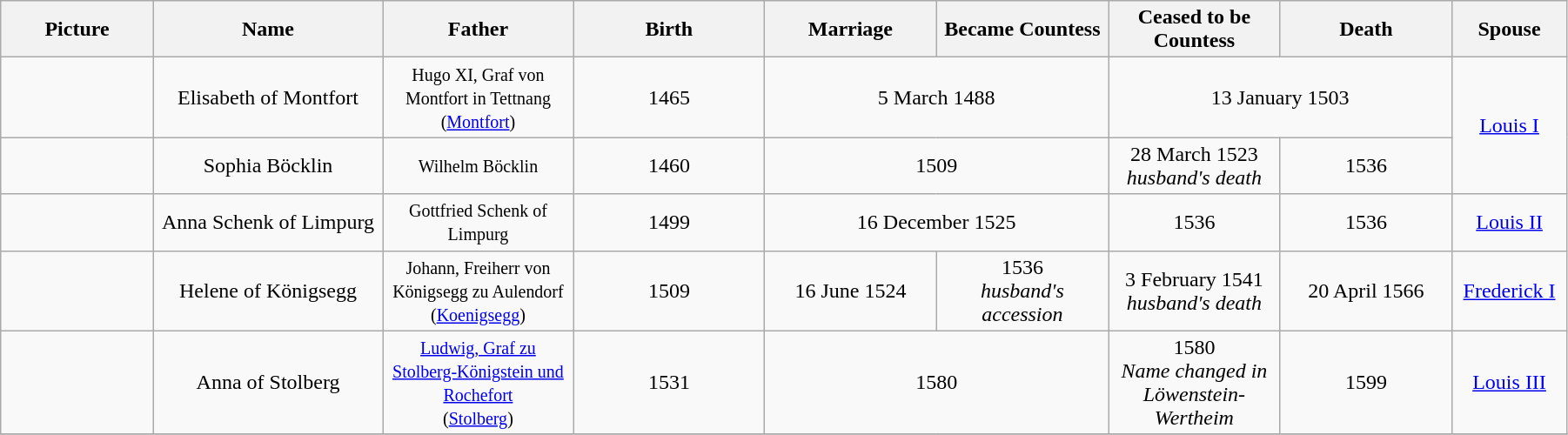<table width=95% class="wikitable">
<tr>
<th width = "8%">Picture</th>
<th width = "12%">Name</th>
<th width = "10%">Father</th>
<th width = "10%">Birth</th>
<th width = "9%">Marriage</th>
<th width = "9%">Became Countess</th>
<th width = "9%">Ceased to be Countess</th>
<th width = "9%">Death</th>
<th width = "6%">Spouse</th>
</tr>
<tr>
<td align="center"></td>
<td align="center">Elisabeth of Montfort</td>
<td align="center"><small> Hugo XI, Graf von Montfort in Tettnang<br>(<a href='#'>Montfort</a>)</small></td>
<td align="center">1465</td>
<td align="center" colspan="2">5 March 1488</td>
<td align="center" colspan="2">13 January 1503</td>
<td align="center" rowspan="2"><a href='#'>Louis I</a></td>
</tr>
<tr>
<td align="center"></td>
<td align="center">Sophia Böcklin</td>
<td align="center"><small>Wilhelm Böcklin</small></td>
<td align="center">1460</td>
<td align="center" colspan="2">1509</td>
<td align="center">28 March 1523<br><em>husband's death</em></td>
<td align="center">1536</td>
</tr>
<tr>
<td align="center"></td>
<td align="center">Anna Schenk of Limpurg</td>
<td align="center"><small>Gottfried Schenk of Limpurg</small></td>
<td align="center">1499</td>
<td align="center" colspan="2">16 December 1525</td>
<td align="center">1536</td>
<td align="center">1536</td>
<td align="center"><a href='#'>Louis II</a></td>
</tr>
<tr>
<td align="center"></td>
<td align="center">Helene of Königsegg</td>
<td align="center"><small>Johann, Freiherr von Königsegg zu Aulendorf<br>(<a href='#'>Koenigsegg</a>)</small></td>
<td align="center">1509</td>
<td align="center">16 June 1524</td>
<td align="center">1536<br><em>husband's accession</em></td>
<td align="center">3 February 1541<br><em>husband's death</em></td>
<td align="center">20 April 1566</td>
<td align="center"><a href='#'>Frederick I</a></td>
</tr>
<tr>
<td align="center"></td>
<td align="center">Anna of Stolberg</td>
<td align="center"><small><a href='#'>Ludwig, Graf zu Stolberg-Königstein und Rochefort</a><br>(<a href='#'>Stolberg</a>)</small></td>
<td align="center">1531</td>
<td align="center" colspan="2">1580</td>
<td align="center">1580 <br> <em>Name changed in Löwenstein-Wertheim</em></td>
<td align="center">1599</td>
<td align="center"><a href='#'>Louis III</a></td>
</tr>
<tr>
</tr>
</table>
